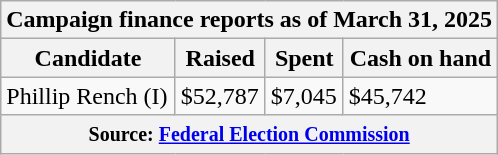<table class="wikitable sortable">
<tr>
<th colspan=4>Campaign finance reports as of March 31, 2025</th>
</tr>
<tr style="text-align:center;">
<th>Candidate</th>
<th>Raised</th>
<th>Spent</th>
<th>Cash on hand</th>
</tr>
<tr>
<td>Phillip Rench (I)</td>
<td>$52,787</td>
<td>$7,045</td>
<td>$45,742</td>
</tr>
<tr>
<th colspan="4"><small>Source: <a href='#'>Federal Election Commission</a></small></th>
</tr>
</table>
